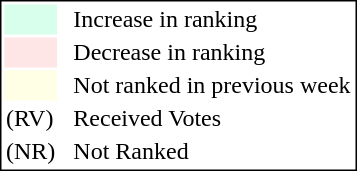<table style="border:1px solid black;">
<tr>
<td style="background:#D8FFEB; width:20px;"></td>
<td> </td>
<td>Increase in ranking</td>
</tr>
<tr>
<td style="background:#FFE6E6; width:20px;"></td>
<td> </td>
<td>Decrease in ranking</td>
</tr>
<tr>
<td style="background:#FFFFE6; width:20px;"></td>
<td> </td>
<td>Not ranked in previous week</td>
</tr>
<tr>
<td>(RV)</td>
<td> </td>
<td>Received Votes</td>
</tr>
<tr>
<td>(NR)</td>
<td> </td>
<td>Not Ranked</td>
</tr>
</table>
